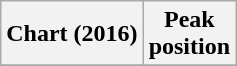<table class="wikitable plainrowheaders" style="text-align:center">
<tr>
<th scope="col">Chart (2016)</th>
<th scope="col">Peak<br>position</th>
</tr>
<tr>
</tr>
</table>
